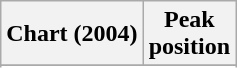<table class="wikitable plainrowheaders" style="text-align:center">
<tr>
<th>Chart (2004)</th>
<th>Peak<br>position</th>
</tr>
<tr>
</tr>
<tr>
</tr>
</table>
